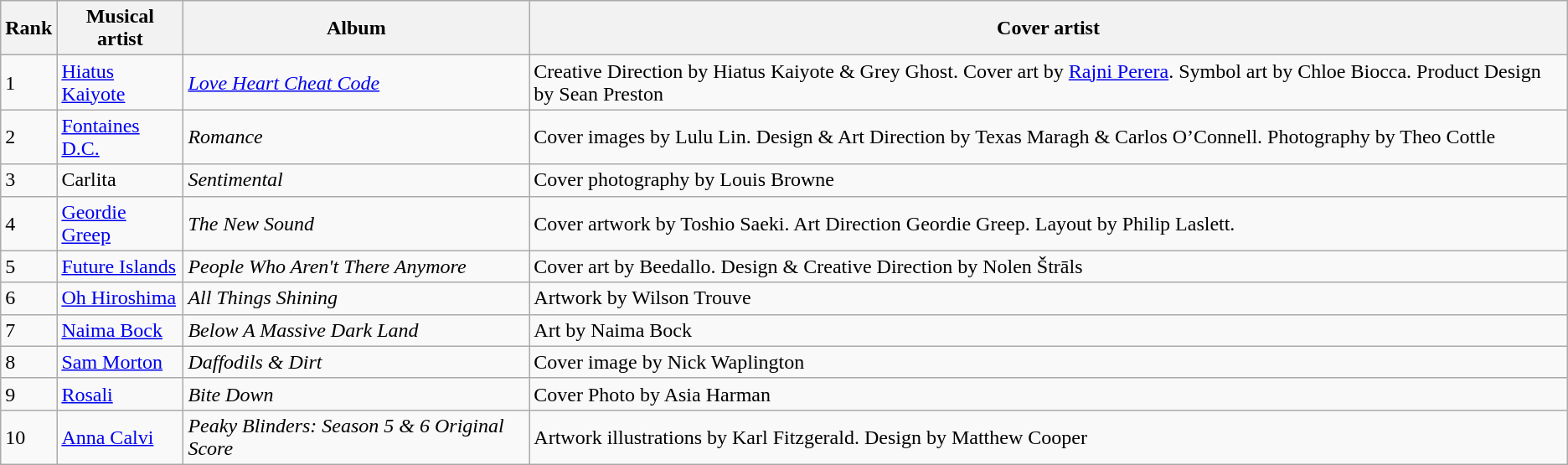<table class="wikitable">
<tr>
<th>Rank</th>
<th>Musical artist</th>
<th>Album</th>
<th>Cover artist</th>
</tr>
<tr>
<td>1</td>
<td><a href='#'>Hiatus Kaiyote</a></td>
<td><em><a href='#'>Love Heart Cheat Code</a></em></td>
<td>Creative Direction by Hiatus Kaiyote & Grey Ghost. Cover art by <a href='#'>Rajni Perera</a>. Symbol art by Chloe Biocca. Product Design by Sean Preston</td>
</tr>
<tr>
<td>2</td>
<td><a href='#'>Fontaines D.C.</a></td>
<td><em>Romance</em></td>
<td>Cover images by Lulu Lin. Design & Art Direction by Texas Maragh & Carlos O’Connell. Photography by Theo Cottle</td>
</tr>
<tr>
<td>3</td>
<td>Carlita</td>
<td><em>Sentimental</em></td>
<td>Cover photography by Louis Browne</td>
</tr>
<tr>
<td>4</td>
<td><a href='#'>Geordie Greep</a></td>
<td><em>The New Sound</em></td>
<td>Cover artwork by Toshio Saeki. Art Direction Geordie Greep. Layout by Philip Laslett.</td>
</tr>
<tr>
<td>5</td>
<td><a href='#'>Future Islands</a></td>
<td><em>People Who Aren't There Anymore</em></td>
<td>Cover art by Beedallo. Design & Creative Direction by Nolen Štrāls</td>
</tr>
<tr>
<td>6</td>
<td><a href='#'>Oh Hiroshima</a></td>
<td><em>All Things Shining</em></td>
<td>Artwork by Wilson Trouve</td>
</tr>
<tr>
<td>7</td>
<td><a href='#'>Naima Bock</a></td>
<td><em>Below A Massive Dark Land</em></td>
<td>Art by Naima Bock</td>
</tr>
<tr>
<td>8</td>
<td><a href='#'>Sam Morton</a></td>
<td><em>Daffodils & Dirt</em></td>
<td>Cover image by Nick Waplington</td>
</tr>
<tr>
<td>9</td>
<td><a href='#'>Rosali</a></td>
<td><em>Bite Down</em></td>
<td>Cover Photo by Asia Harman</td>
</tr>
<tr>
<td>10</td>
<td><a href='#'>Anna Calvi</a></td>
<td><em>Peaky Blinders: Season 5 & 6 Original Score</em></td>
<td>Artwork illustrations by Karl Fitzgerald. Design by Matthew Cooper</td>
</tr>
</table>
